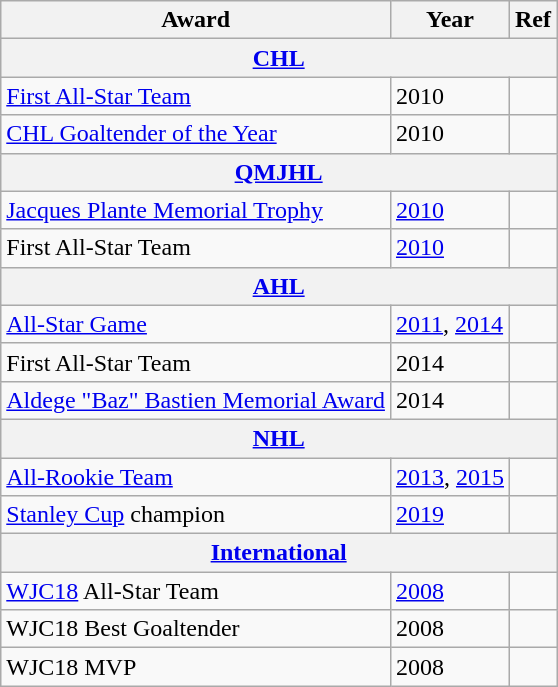<table class="wikitable">
<tr>
<th>Award</th>
<th>Year</th>
<th>Ref</th>
</tr>
<tr>
<th colspan="3"><a href='#'>CHL</a></th>
</tr>
<tr>
<td><a href='#'>First All-Star Team</a></td>
<td>2010</td>
<td></td>
</tr>
<tr>
<td><a href='#'>CHL Goaltender of the Year</a></td>
<td>2010</td>
<td></td>
</tr>
<tr>
<th colspan="3"><a href='#'>QMJHL</a></th>
</tr>
<tr>
<td><a href='#'>Jacques Plante Memorial Trophy</a></td>
<td><a href='#'>2010</a></td>
<td></td>
</tr>
<tr>
<td>First All-Star Team</td>
<td><a href='#'>2010</a></td>
<td></td>
</tr>
<tr>
<th colspan="3"><a href='#'>AHL</a></th>
</tr>
<tr>
<td><a href='#'>All-Star Game</a></td>
<td><a href='#'>2011</a>, <a href='#'>2014</a></td>
<td></td>
</tr>
<tr>
<td>First All-Star Team</td>
<td>2014</td>
<td></td>
</tr>
<tr>
<td><a href='#'>Aldege "Baz" Bastien Memorial Award</a></td>
<td>2014</td>
<td></td>
</tr>
<tr>
<th colspan="3"><a href='#'>NHL</a></th>
</tr>
<tr>
<td><a href='#'>All-Rookie Team</a></td>
<td><a href='#'>2013</a>, <a href='#'>2015</a></td>
<td></td>
</tr>
<tr>
<td><a href='#'>Stanley Cup</a> champion</td>
<td><a href='#'>2019</a></td>
<td></td>
</tr>
<tr>
<th colspan="3"><a href='#'>International</a></th>
</tr>
<tr>
<td><a href='#'>WJC18</a> All-Star Team</td>
<td><a href='#'>2008</a></td>
<td></td>
</tr>
<tr>
<td>WJC18 Best Goaltender</td>
<td>2008</td>
<td></td>
</tr>
<tr>
<td>WJC18 MVP</td>
<td>2008</td>
<td></td>
</tr>
</table>
